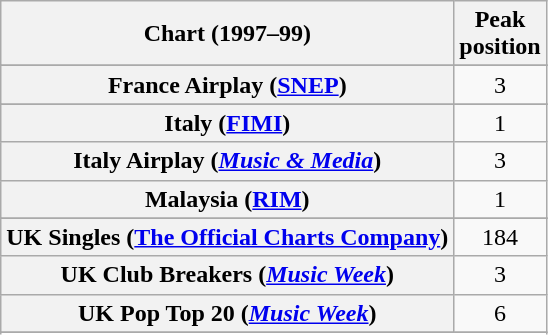<table class="wikitable sortable plainrowheaders" style="text-align:center;">
<tr>
<th>Chart (1997–99)</th>
<th>Peak<br>position</th>
</tr>
<tr>
</tr>
<tr>
</tr>
<tr>
</tr>
<tr>
<th scope="row">France Airplay (<a href='#'>SNEP</a>)</th>
<td style="text-align:center;">3</td>
</tr>
<tr>
</tr>
<tr>
<th scope="row">Italy (<a href='#'>FIMI</a>)</th>
<td>1</td>
</tr>
<tr>
<th scope="row">Italy Airplay (<em><a href='#'>Music & Media</a></em>)</th>
<td>3</td>
</tr>
<tr>
<th scope="row">Malaysia (<a href='#'>RIM</a>)</th>
<td style="text-align:center;">1</td>
</tr>
<tr>
</tr>
<tr>
</tr>
<tr>
<th scope="row">UK Singles (<a href='#'>The Official Charts Company</a>)</th>
<td align="center">184</td>
</tr>
<tr>
<th scope="row">UK Club Breakers (<em><a href='#'>Music Week</a></em>)</th>
<td align="center">3</td>
</tr>
<tr>
<th scope="row">UK Pop Top 20 (<em><a href='#'>Music Week</a></em>)</th>
<td align="center">6</td>
</tr>
<tr>
</tr>
<tr>
</tr>
</table>
